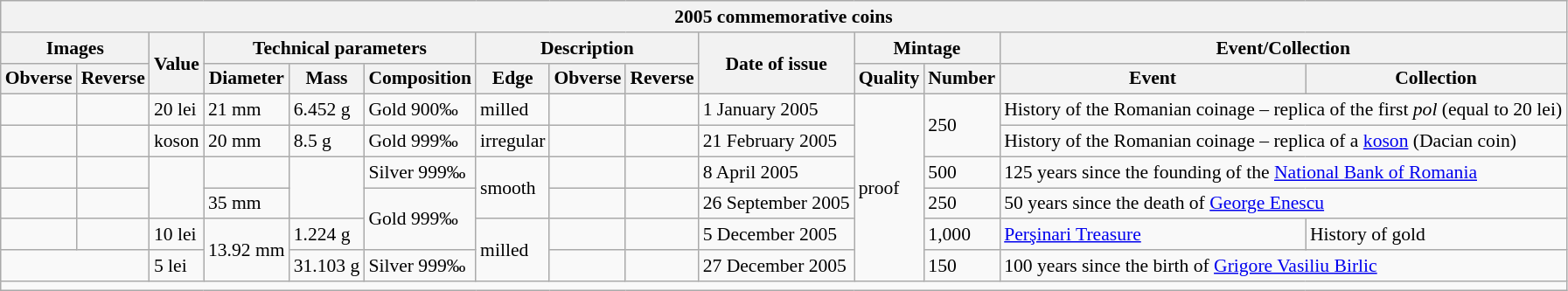<table class="wikitable" style="font-size: 90%">
<tr>
<th colspan="14">2005 commemorative coins</th>
</tr>
<tr>
<th colspan=2>Images</th>
<th rowspan=2>Value</th>
<th colspan=3>Technical parameters</th>
<th colspan=3>Description</th>
<th rowspan=2>Date of issue</th>
<th colspan=2>Mintage</th>
<th colspan=2>Event/Collection</th>
</tr>
<tr>
<th>Obverse</th>
<th>Reverse</th>
<th>Diameter</th>
<th>Mass</th>
<th>Composition</th>
<th>Edge</th>
<th>Obverse</th>
<th>Reverse</th>
<th>Quality</th>
<th>Number</th>
<th>Event</th>
<th>Collection</th>
</tr>
<tr>
<td></td>
<td></td>
<td>20 lei</td>
<td>21 mm</td>
<td>6.452 g</td>
<td>Gold 900‰</td>
<td>milled</td>
<td></td>
<td></td>
<td>1 January 2005</td>
<td rowspan="6">proof</td>
<td rowspan="2">250</td>
<td colspan=2>History of the Romanian coinage – replica of the first <em>pol</em> (equal to 20 lei)</td>
</tr>
<tr>
<td></td>
<td></td>
<td>koson</td>
<td>20 mm</td>
<td>8.5 g</td>
<td>Gold 999‰</td>
<td>irregular</td>
<td></td>
<td></td>
<td>21 February 2005</td>
<td colspan=2>History of the Romanian coinage – replica of a <a href='#'>koson</a> (Dacian coin)</td>
</tr>
<tr>
<td></td>
<td></td>
<td rowspan="2"></td>
<td></td>
<td rowspan="2"></td>
<td>Silver 999‰</td>
<td rowspan="2">smooth</td>
<td></td>
<td></td>
<td>8 April 2005</td>
<td>500</td>
<td colspan=2>125 years since the founding of the <a href='#'>National Bank of Romania</a></td>
</tr>
<tr>
<td></td>
<td></td>
<td>35 mm</td>
<td rowspan="2">Gold 999‰</td>
<td></td>
<td></td>
<td>26 September 2005</td>
<td>250</td>
<td colspan=2>50 years since the death of <a href='#'>George Enescu</a></td>
</tr>
<tr>
<td></td>
<td></td>
<td>10 lei</td>
<td rowspan="2">13.92 mm</td>
<td>1.224 g</td>
<td rowspan="2">milled</td>
<td></td>
<td></td>
<td>5 December 2005</td>
<td>1,000</td>
<td><a href='#'>Perşinari Treasure</a></td>
<td>History of gold</td>
</tr>
<tr>
<td colspan="2"></td>
<td>5 lei</td>
<td>31.103 g</td>
<td>Silver 999‰</td>
<td></td>
<td></td>
<td>27 December 2005</td>
<td>150</td>
<td colspan=2>100 years since the birth of <a href='#'>Grigore Vasiliu Birlic</a></td>
</tr>
<tr>
<td colspan="14"></td>
</tr>
</table>
